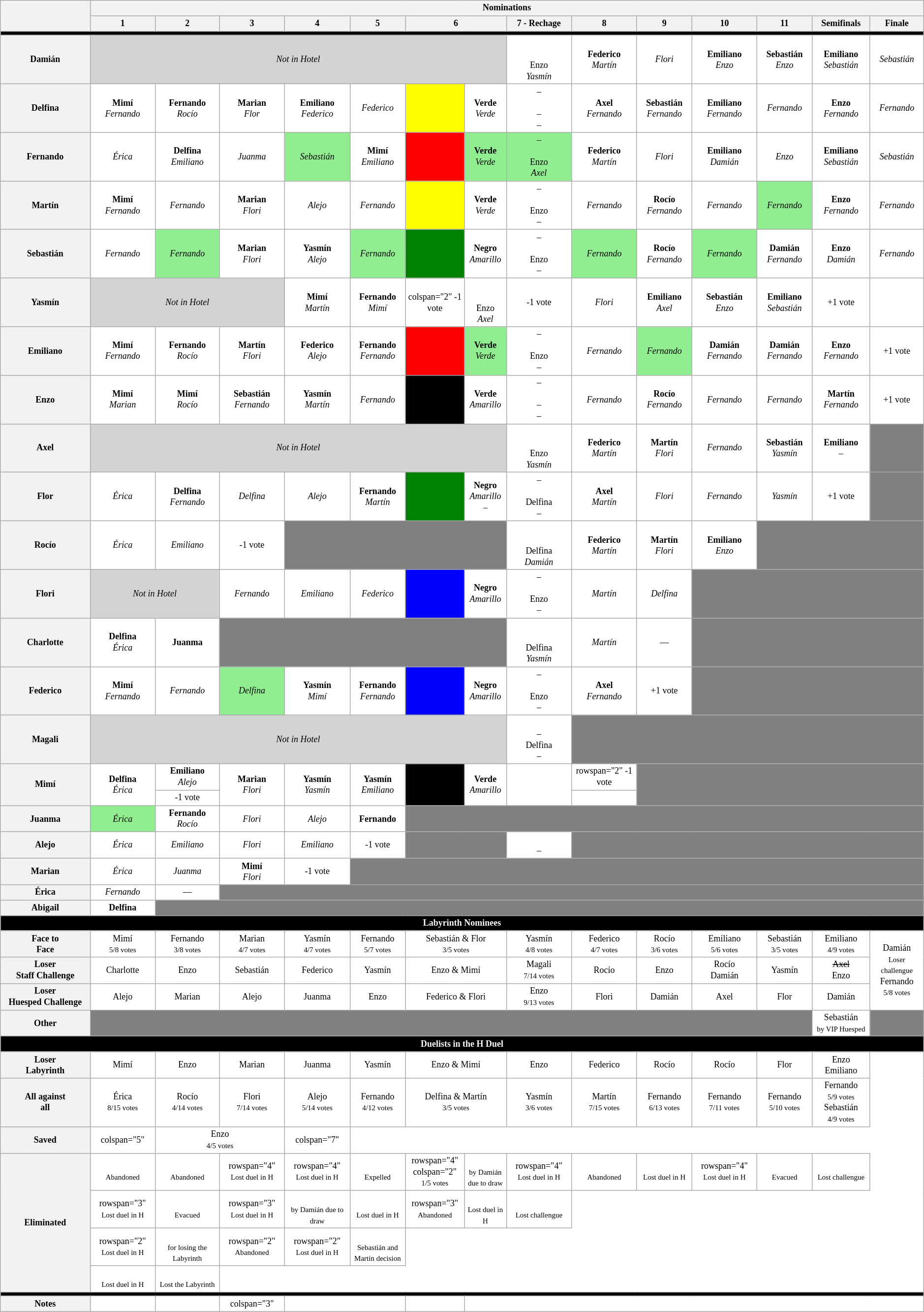<table border="0" style="background:#ffffff; text-align:center; font-size:75%; width:auto; align="top" class="wikitable">
<tr>
<th rowspan=2 style="width:7%"></th>
<th colspan="14">Nominations</th>
</tr>
<tr>
<th style="width:4%">1</th>
<th style="width:5%">2</th>
<th style="width:4%">3</th>
<th style="width:4%">4</th>
<th style="width:4%">5</th>
<th style="width:4%" colspan="2">6</th>
<th style="width:4%">7 - Rechage</th>
<th style="width:4%">8</th>
<th style="width:4%">9</th>
<th style="width:4%">10</th>
<th style="width:4%">11</th>
<th style="width:4%">Semifinals</th>
<th style="width:4%">Finale</th>
</tr>
<tr style="color:white">
<th colspan="15" style="background-color: #000"></th>
</tr>
<tr>
<th>Damián</th>
<td colspan="7" bgcolor=lightgray><em>Not in Hotel</em></td>
<td><br><br>Enzo<br><em>Yasmín</em></td>
<td><strong>Federico</strong><br><em>Martín</em></td>
<td><em>Flori</em></td>
<td><strong>Emiliano</strong><br><em>Enzo</em></td>
<td><strong>Sebastián</strong><br><em>Enzo</em></td>
<td><strong>Emiliano</strong><br><em>Sebastián</em></td>
<td><em>Sebastián</em></td>
</tr>
<tr>
<th>Delfina</th>
<td><strong>Mimí</strong><br><em>Fernando</em></td>
<td><strong>Fernando</strong><br><em>Rocío</em></td>
<td><strong>Marian</strong><br><em>Flor</em></td>
<td><strong>Emiliano</strong><br><em>Federico</em></td>
<td><em>Federico</em></td>
<td bgcolor="yellow"></td>
<td><strong>Verde</strong><br><em>Verde</em></td>
<td>–<br><br>–<br>–</td>
<td><strong>Axel</strong><br><em>Fernando</em></td>
<td><strong>Sebastián</strong><br><em>Fernando</em></td>
<td><strong>Emiliano</strong><br><em>Fernando</em></td>
<td><em>Fernando</em></td>
<td><strong>Enzo</strong><br><em>Fernando</em></td>
<td><em>Fernando</em></td>
</tr>
<tr>
<th>Fernando</th>
<td><em>Érica</em></td>
<td><strong>Delfina</strong><br><em>Emiliano</em></td>
<td><em>Juanma</em></td>
<td bgcolor=lightgreen><em>Sebastián</em></td>
<td><strong>Mimí</strong><br><em>Emiliano</em></td>
<td bgcolor="red"></td>
<td bgcolor=lightgreen><strong>Verde</strong><br><em>Verde</em><br></td>
<td bgcolor=lightgreen>–<br><br>Enzo<br><em>Axel</em></td>
<td><strong>Federico</strong><br><em>Martín</em></td>
<td><em>Flori</em></td>
<td><strong>Emiliano</strong><br><em>Damián</em></td>
<td><em>Enzo</em></td>
<td><strong>Emiliano</strong><br><em>Sebastián</em></td>
<td><em>Sebastián</em></td>
</tr>
<tr>
<th>Martín</th>
<td><strong>Mimí</strong><br><em>Fernando</em></td>
<td><em>Fernando</em></td>
<td><strong>Marian</strong><br><em>Flori</em></td>
<td><em>Alejo</em></td>
<td><em>Fernando</em></td>
<td bgcolor="yellow"></td>
<td><strong>Verde</strong><br><em>Verde</em></td>
<td>–<br><br>Enzo<br>–</td>
<td><em>Fernando</em></td>
<td><strong>Rocío</strong><br><em>Fernando</em></td>
<td><em>Fernando</em></td>
<td bgcolor=lightgreen><em>Fernando</em></td>
<td><strong>Enzo</strong><br><em>Fernando</em></td>
<td><em>Fernando</em></td>
</tr>
<tr>
<th>Sebastián</th>
<td><em>Fernando</em></td>
<td bgcolor=lightgreen><em>Fernando</em></td>
<td><strong>Marian</strong><br><em>Flori</em></td>
<td><strong>Yasmín</strong><br><em>Alejo</em></td>
<td bgcolor=lightgreen><em>Fernando</em></td>
<td bgcolor="green"></td>
<td><strong>Negro</strong><br><em>Amarillo</em><br></td>
<td>–<br><br>Enzo<br>–</td>
<td bgcolor=lightgreen><em>Fernando</em></td>
<td><strong>Rocío</strong><br><em>Fernando</em></td>
<td bgcolor=lightgreen><em>Fernando</em></td>
<td><strong>Damián</strong><br><em>Fernando</em></td>
<td><strong>Enzo</strong><br><em>Damián</em></td>
<td><em>Fernando</em></td>
</tr>
<tr>
<th>Yasmín</th>
<td colspan="3" bgcolor=lightgray><em>Not in Hotel</em></td>
<td><strong>Mimí</strong><br><em>Martín</em></td>
<td><strong>Fernando</strong><br><em>Mimí</em></td>
<td>colspan="2"  -1 vote</td>
<td><br><br>Enzo<br><em>Axel</em></td>
<td> -1 vote</td>
<td><em>Flori</em></td>
<td><strong>Emiliano</strong><br><em>Axel</em></td>
<td><strong>Sebastián</strong><br><em>Enzo</em></td>
<td><strong>Emiliano</strong><br><em>Sebastián</em></td>
<td> +1 vote</td>
</tr>
<tr>
<th>Emiliano</th>
<td><strong>Mimí</strong><br><em>Fernando</em></td>
<td><strong>Fernando</strong><br><em>Rocío</em></td>
<td><strong>Martín</strong><br><em>Flori</em></td>
<td><strong>Federico</strong><br><em>Alejo</em></td>
<td><strong>Fernando</strong><br><em>Fernando</em></td>
<td bgcolor="red"></td>
<td bgcolor=lightgreen><strong>Verde</strong><br><em>Verde</em><br></td>
<td>–<br><br>Enzo<br>–</td>
<td><em>Fernando</em></td>
<td bgcolor=lightgreen><em>Fernando</em></td>
<td><strong>Damián</strong><br><em>Fernando</em></td>
<td><strong>Damián</strong><br><em>Fernando</em></td>
<td><strong>Enzo</strong><br><em>Fernando</em></td>
<td> +1 vote</td>
</tr>
<tr>
<th>Enzo</th>
<td><strong>Mimí</strong><br><em>Marian</em></td>
<td><strong>Mimí</strong><br><em>Rocío</em></td>
<td><strong>Sebastián</strong><br><em>Fernando</em></td>
<td><strong>Yasmín</strong><br><em>Martín</em></td>
<td><em>Fernando</em></td>
<td bgcolor="black"></td>
<td><strong>Verde</strong><br><em>Amarillo</em></td>
<td>–<br><br>–<br>–</td>
<td><em>Fernando</em></td>
<td><strong>Rocío</strong><br><em>Fernando</em></td>
<td><em>Fernando</em></td>
<td><em>Fernando</em></td>
<td><strong>Martín</strong><br><em>Fernando</em></td>
<td> +1 vote</td>
</tr>
<tr>
<th>Axel</th>
<td colspan="7" bgcolor=lightgray><em>Not in Hotel</em></td>
<td><br><br>Enzo<br><em>Yasmín</em></td>
<td><strong>Federico</strong><br><em>Martín</em></td>
<td><strong>Martín</strong><br><em>Flori</em></td>
<td><em>Fernando</em></td>
<td><strong>Sebastián</strong><br><em>Yasmín</em></td>
<td><strong>Emiliano</strong><br>–</td>
<td bgcolor="gray"></td>
</tr>
<tr>
<th>Flor</th>
<td><em>Érica</em></td>
<td><strong>Delfina</strong><br><em>Fernando</em></td>
<td><em>Delfina</em></td>
<td><em>Alejo</em></td>
<td><strong>Fernando</strong><br><em>Martín</em></td>
<td bgcolor="green"></td>
<td><strong>Negro</strong><br><em>Amarillo</em><br>–</td>
<td>–<br><br>Delfina<br>–</td>
<td><strong>Axel</strong><br><em>Martín</em></td>
<td><em>Flori</em></td>
<td><em>Fernando</em></td>
<td><em>Yasmín</em></td>
<td> +1 vote</td>
<td bgcolor="gray"></td>
</tr>
<tr>
<th>Rocío</th>
<td><em>Érica</em></td>
<td><em>Emiliano</em></td>
<td> -1 vote</td>
<td colspan="4" bgcolor=gray></td>
<td><br><br>Delfina<br><em>Damián</em></td>
<td><strong>Federico</strong><br><em>Martín</em></td>
<td><strong>Martín</strong><br><em>Flori</em></td>
<td><strong>Emiliano</strong><br><em>Enzo</em></td>
<td colspan="3" bgcolor="gray"></td>
</tr>
<tr>
<th>Flori</th>
<td colspan="2" bgcolor=lightgray><em>Not in Hotel</em></td>
<td><em>Fernando</em></td>
<td><em>Emiliano</em></td>
<td><em>Federico</em></td>
<td bgcolor="blue"></td>
<td><strong>Negro</strong><br><em>Amarillo</em><br></td>
<td>–<br><br>Enzo<br>–</td>
<td><em>Martín</em></td>
<td><em>Delfina</em></td>
<td colspan="4" bgcolor="gray"></td>
</tr>
<tr>
<th>Charlotte</th>
<td><strong>Delfina</strong><br><em>Érica</em></td>
<td><strong>Juanma</strong></td>
<td colspan="5" bgcolor=gray></td>
<td><br><br>Delfina<br><em>Yasmín</em></td>
<td><em>Martín</em></td>
<td>—</td>
<td colspan="4" bgcolor="gray"></td>
</tr>
<tr>
<th>Federico</th>
<td><strong>Mimí</strong><br><em>Fernando</em></td>
<td><em>Fernando</em></td>
<td bgcolor=lightgreen><em>Delfina</em></td>
<td><strong>Yasmín</strong><br><em>Mimí</em></td>
<td><strong>Fernando</strong><br><em>Fernando</em></td>
<td bgcolor="blue"></td>
<td><strong>Negro</strong><br><em>Amarillo</em><br></td>
<td>–<br><br>Enzo<br>–</td>
<td><strong>Axel</strong><br><em>Fernando</em></td>
<td> +1 vote</td>
<td colspan="4" bgcolor="gray"></td>
</tr>
<tr>
<th>Magali</th>
<td colspan="7" bgcolor=lightgray><em>Not in Hotel</em></td>
<td><br>–<br>Delfina<br>–</td>
<td colspan="6" bgcolor="gray"></td>
</tr>
<tr>
<th rowspan="2">Mimí</th>
<td rowspan="2"><strong>Delfina</strong><br><em>Érica</em></td>
<td><strong>Emiliano</strong><br><em>Alejo</em></td>
<td rowspan="2"><strong>Marian</strong><br><em>Flori</em></td>
<td rowspan="2"><strong>Yasmín</strong><br><em>Yasmín</em></td>
<td rowspan="2"><strong>Yasmín</strong><br><em>Emiliano</em></td>
<td rowspan="2" bgcolor="black"></td>
<td rowspan="2"><strong>Verde</strong><br><em>Amarillo</em></td>
<td rowspan="2"></td>
<td>rowspan="2"  -1 vote</td>
<td colspan="5" rowspan="2" bgcolor="gray"></td>
</tr>
<tr>
<td> -1 vote</td>
</tr>
<tr>
<th>Juanma</th>
<td bgcolor=lightgreen><em>Érica</em></td>
<td><strong>Fernando</strong><br><em>Rocío</em></td>
<td><em>Flori</em></td>
<td><em>Alejo</em></td>
<td><strong>Fernando</strong></td>
<td colspan="9" bgcolor="gray"></td>
</tr>
<tr>
<th>Alejo</th>
<td><em>Érica</em></td>
<td><em>Emiliano</em></td>
<td><em>Flori</em></td>
<td><em>Emiliano</em></td>
<td> -1 vote</td>
<td colspan="2" bgcolor=gray></td>
<td><br>–</td>
<td colspan="6" bgcolor="gray"></td>
</tr>
<tr>
<th>Marian</th>
<td><em>Érica</em></td>
<td><em>Juanma</em></td>
<td><strong>Mimí</strong><br><em>Flori</em></td>
<td> -1 vote</td>
<td colspan="10" bgcolor="gray"></td>
</tr>
<tr>
<th>Érica</th>
<td><em>Fernando</em></td>
<td>—</td>
<td colspan="12" bgcolor="gray"></td>
</tr>
<tr>
<th>Abigail</th>
<td><strong>Delfina</strong></td>
<td colspan="13" bgcolor="gray"></td>
</tr>
<tr style="color:white">
<th colspan="15" style="background-color: #000">Labyrinth Nominees</th>
</tr>
<tr>
<th>Face to<br>Face</th>
<td>Mimí<br><small>5/8 votes</small></td>
<td>Fernando<br><small>3/8 votes</small></td>
<td>Marian<br><small>4/7 votes</small></td>
<td>Yasmín<br><small>4/7 votes</small></td>
<td>Fernando<br><small>5/7 votes</small></td>
<td colspan="2">Sebastián & Flor<br><small>3/5 votes</small></td>
<td>Yasmín<br><small>4/8 votes</small></td>
<td>Federico<br><small>4/7 votes</small></td>
<td>Rocío<br><small>3/6 votes</small></td>
<td>Emiliano<br><small>5/6 votes</small></td>
<td>Sebastián<br><small>3/5 votes</small></td>
<td>Emiliano<br><small>4/9 votes</small></td>
<td rowspan="3">Damián<br><small>Loser challengue</small><br>Fernando<br><small>5/8 votes</small></td>
</tr>
<tr>
<th>Loser<br>Staff Challenge</th>
<td>Charlotte</td>
<td>Enzo</td>
<td>Sebastián</td>
<td>Federico</td>
<td>Yasmín</td>
<td colspan="2">Enzo & Mimí</td>
<td>Magali<br><small>7/14 votes</small></td>
<td>Rocío</td>
<td>Enzo</td>
<td>Rocío<br>Damián</td>
<td>Yasmín</td>
<td><s>Axel</s><br>Enzo</td>
</tr>
<tr>
<th>Loser<br>Huesped Challenge</th>
<td>Alejo</td>
<td>Marian</td>
<td>Alejo</td>
<td>Juanma</td>
<td>Enzo</td>
<td colspan="2">Federico & Flori</td>
<td>Enzo<br><small>9/13 votes</small></td>
<td>Flori</td>
<td>Damián</td>
<td>Axel</td>
<td>Flor</td>
<td>Damián</td>
</tr>
<tr>
<th>Other</th>
<td colspan="12" bgcolor=gray></td>
<td>Sebastián<br><small>by VIP Huesped</small></td>
<td bgcolor="gray"></td>
</tr>
<tr style="color:white">
<th colspan="15" style="background-color: #000">Duelists in the H Duel</th>
</tr>
<tr>
<th>Loser<br>Labyrinth</th>
<td>Mimí</td>
<td>Enzo</td>
<td>Marian</td>
<td>Juanma</td>
<td>Yasmín</td>
<td colspan="2">Enzo & Mimí</td>
<td>Enzo</td>
<td>Federico</td>
<td>Rocío</td>
<td>Rocío</td>
<td>Flor</td>
<td>Enzo<br>Emiliano</td>
</tr>
<tr>
<th>All against<br>all</th>
<td>Érica<br><small>8/15 votes</small></td>
<td>Rocío<br><small>4/14 votes</small></td>
<td>Flori<br><small>7/14 votes</small></td>
<td>Alejo<br><small>5/14 votes</small></td>
<td>Fernando<br><small>4/12 votes</small></td>
<td colspan="2">Delfina & Martín<br><small>3/5 votes</small></td>
<td>Yasmín<br><small>3/6 votes</small></td>
<td>Martín<br><small>7/15 votes</small></td>
<td>Fernando<br><small>6/13 votes</small></td>
<td>Fernando<br><small>7/11 votes</small></td>
<td>Fernando<br><small>5/10 votes</small></td>
<td>Fernando<br><small>5/9 votes</small><br>Sebastián<br><small>4/9 votes</small></td>
</tr>
<tr>
<th>Saved</th>
<td>colspan="5" </td>
<td colspan="2">Enzo<br><small>4/5 votes</small></td>
<td>colspan="7" </td>
</tr>
<tr>
<th rowspan="4">Eliminated</th>
<td><br><small>Abandoned</small></td>
<td><br><small>Abandoned</small></td>
<td>rowspan="4" <br><small>Lost duel in H</small></td>
<td>rowspan="4" <br><small>Lost duel in H</small></td>
<td><br><small>Expelled</small></td>
<td>rowspan="4" colspan="2" <br><small>1/5 votes</small></td>
<td><br><small>by Damián due to draw</small></td>
<td>rowspan="4" <br><small>Lost duel in H</small></td>
<td><br><small>Abandoned</small></td>
<td><br><small>Lost duel in H</small></td>
<td>rowspan="4" <br><small>Lost duel in H</small></td>
<td><br><small>Evacued</small></td>
<td><br><small>Lost challengue</small></td>
</tr>
<tr>
<td>rowspan="3" <br><small>Lost duel in H</small></td>
<td><br><small>Evacued</small></td>
<td>rowspan="3" <br><small>Lost duel in H</small></td>
<td><br><small>by Damián due to draw</small></td>
<td><br><small>Lost duel in H</small></td>
<td>rowspan="3" <br><small>Abandoned</small></td>
<td><br><small>Lost duel in H</small></td>
<td><br><small>Lost challengue</small></td>
</tr>
<tr>
<td>rowspan="2" <br><small>Lost duel in H</small></td>
<td><br><small>for losing the Labyrinth</small></td>
<td>rowspan="2" <br><small>Abandoned</small></td>
<td>rowspan="2" <br><small>Lost duel in H</small></td>
<td><br><small>Sebastián and Martín decision</small></td>
</tr>
<tr>
<td><br><small>Lost duel in H</small></td>
<td><br><small>Lost the Labyrinth</small></td>
</tr>
<tr style="color:white">
<th colspan="15" style="background-color: #000"></th>
</tr>
<tr>
<th>Notes</th>
<td></td>
<td></td>
<td>colspan="3" </td>
<td colspan="2"> </td>
<td></td>
</tr>
</table>
